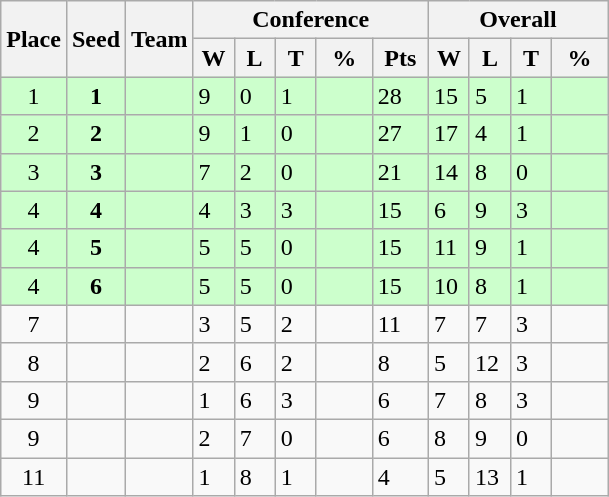<table class="wikitable">
<tr>
<th rowspan ="2">Place</th>
<th rowspan ="2">Seed</th>
<th rowspan ="2">Team</th>
<th colspan = "5">Conference</th>
<th colspan = "4">Overall</th>
</tr>
<tr>
<th scope="col" style="width: 20px;">W</th>
<th scope="col" style="width: 20px;">L</th>
<th scope="col" style="width: 20px;">T</th>
<th scope="col" style="width: 30px;">%</th>
<th scope="col" style="width: 30px;">Pts</th>
<th scope="col" style="width: 20px;">W</th>
<th scope="col" style="width: 20px;">L</th>
<th scope="col" style="width: 20px;">T</th>
<th scope="col" style="width: 30px;">%</th>
</tr>
<tr bgcolor=#ccffcc>
<td style="text-align:center;">1</td>
<td style="text-align:center;"><strong>1</strong></td>
<td></td>
<td>9</td>
<td>0</td>
<td>1</td>
<td></td>
<td>28</td>
<td>15</td>
<td>5</td>
<td>1</td>
<td></td>
</tr>
<tr bgcolor=#ccffcc>
<td style="text-align:center;">2</td>
<td style="text-align:center;"><strong>2</strong></td>
<td></td>
<td>9</td>
<td>1</td>
<td>0</td>
<td></td>
<td>27</td>
<td>17</td>
<td>4</td>
<td>1</td>
<td></td>
</tr>
<tr bgcolor=#ccffcc>
<td style="text-align:center;">3</td>
<td style="text-align:center;"><strong>3</strong></td>
<td></td>
<td>7</td>
<td>2</td>
<td>0</td>
<td></td>
<td>21</td>
<td>14</td>
<td>8</td>
<td>0</td>
<td></td>
</tr>
<tr bgcolor=#ccffcc>
<td style="text-align:center;">4</td>
<td style="text-align:center;"><strong>4</strong></td>
<td></td>
<td>4</td>
<td>3</td>
<td>3</td>
<td></td>
<td>15</td>
<td>6</td>
<td>9</td>
<td>3</td>
<td></td>
</tr>
<tr bgcolor=#ccffcc>
<td style="text-align:center;">4</td>
<td style="text-align:center;"><strong>5</strong></td>
<td></td>
<td>5</td>
<td>5</td>
<td>0</td>
<td></td>
<td>15</td>
<td>11</td>
<td>9</td>
<td>1</td>
<td></td>
</tr>
<tr bgcolor=#ccffcc>
<td style="text-align:center;">4</td>
<td style="text-align:center;"><strong>6</strong></td>
<td></td>
<td>5</td>
<td>5</td>
<td>0</td>
<td></td>
<td>15</td>
<td>10</td>
<td>8</td>
<td>1</td>
<td></td>
</tr>
<tr>
<td style="text-align:center;">7</td>
<td style="text-align:center;"></td>
<td></td>
<td>3</td>
<td>5</td>
<td>2</td>
<td></td>
<td>11</td>
<td>7</td>
<td>7</td>
<td>3</td>
<td></td>
</tr>
<tr>
<td style="text-align:center;">8</td>
<td style="text-align:center;"></td>
<td></td>
<td>2</td>
<td>6</td>
<td>2</td>
<td></td>
<td>8</td>
<td>5</td>
<td>12</td>
<td>3</td>
<td></td>
</tr>
<tr>
<td style="text-align:center;">9</td>
<td style="text-align:center;"></td>
<td></td>
<td>1</td>
<td>6</td>
<td>3</td>
<td></td>
<td>6</td>
<td>7</td>
<td>8</td>
<td>3</td>
<td></td>
</tr>
<tr>
<td style="text-align:center;">9</td>
<td style="text-align:center;"></td>
<td></td>
<td>2</td>
<td>7</td>
<td>0</td>
<td></td>
<td>6</td>
<td>8</td>
<td>9</td>
<td>0</td>
<td></td>
</tr>
<tr>
<td style="text-align:center;">11</td>
<td style="text-align:center;"></td>
<td></td>
<td>1</td>
<td>8</td>
<td>1</td>
<td></td>
<td>4</td>
<td>5</td>
<td>13</td>
<td>1</td>
<td></td>
</tr>
</table>
